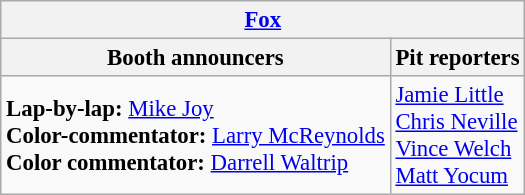<table class="wikitable" style="font-size: 95%;">
<tr>
<th colspan="2"><a href='#'>Fox</a></th>
</tr>
<tr>
<th>Booth announcers</th>
<th>Pit reporters</th>
</tr>
<tr>
<td><strong>Lap-by-lap:</strong> <a href='#'>Mike Joy</a><br><strong>Color-commentator:</strong> <a href='#'>Larry McReynolds</a><br><strong>Color commentator:</strong> <a href='#'>Darrell Waltrip</a></td>
<td><a href='#'>Jamie Little</a><br><a href='#'>Chris Neville</a><br><a href='#'>Vince Welch</a><br><a href='#'>Matt Yocum</a></td>
</tr>
</table>
